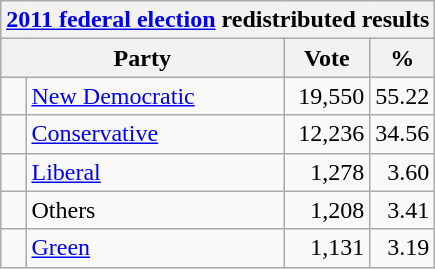<table class="wikitable">
<tr>
<th colspan="4"><a href='#'>2011 federal election</a> redistributed results</th>
</tr>
<tr>
<th bgcolor="#DDDDFF" width="130px" colspan="2">Party</th>
<th bgcolor="#DDDDFF" width="50px">Vote</th>
<th bgcolor="#DDDDFF" width="30px">%</th>
</tr>
<tr>
<td> </td>
<td><a href='#'>New Democratic</a></td>
<td align="right">19,550</td>
<td align="right">55.22</td>
</tr>
<tr>
<td> </td>
<td><a href='#'>Conservative</a></td>
<td align="right">12,236</td>
<td align="right">34.56</td>
</tr>
<tr>
<td> </td>
<td><a href='#'>Liberal</a></td>
<td align="right">1,278</td>
<td align="right">3.60</td>
</tr>
<tr>
<td> </td>
<td>Others</td>
<td align="right">1,208</td>
<td align="right">3.41</td>
</tr>
<tr>
<td> </td>
<td><a href='#'>Green</a></td>
<td align="right">1,131</td>
<td align="right">3.19</td>
</tr>
</table>
